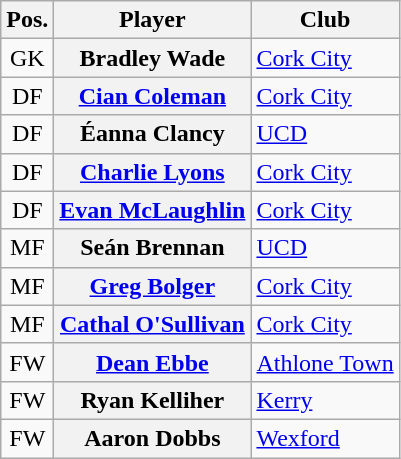<table class="wikitable plainrowheaders" style="text-align: left">
<tr>
<th scope=col>Pos.</th>
<th scope=col>Player</th>
<th scope=col>Club</th>
</tr>
<tr>
<td style=text-align:center>GK</td>
<th scope=row>Bradley Wade </th>
<td><a href='#'>Cork City</a></td>
</tr>
<tr>
<td style=text-align:center>DF</td>
<th scope=row><a href='#'>Cian Coleman</a> </th>
<td><a href='#'>Cork City</a></td>
</tr>
<tr>
<td style=text-align:center>DF</td>
<th scope=row>Éanna Clancy </th>
<td><a href='#'>UCD</a></td>
</tr>
<tr>
<td style=text-align:center>DF</td>
<th scope=row><a href='#'>Charlie Lyons</a> </th>
<td><a href='#'>Cork City</a></td>
</tr>
<tr>
<td style=text-align:center>DF</td>
<th scope=row><a href='#'>Evan McLaughlin</a> </th>
<td><a href='#'>Cork City</a></td>
</tr>
<tr>
<td style=text-align:center>MF</td>
<th scope=row>Seán Brennan </th>
<td><a href='#'>UCD</a></td>
</tr>
<tr>
<td style=text-align:center>MF</td>
<th scope=row><a href='#'>Greg Bolger</a> </th>
<td><a href='#'>Cork City</a></td>
</tr>
<tr>
<td style=text-align:center>MF</td>
<th scope=row><a href='#'>Cathal O'Sullivan</a> </th>
<td><a href='#'>Cork City</a></td>
</tr>
<tr>
<td style=text-align:center>FW</td>
<th scope=row><a href='#'>Dean Ebbe</a> </th>
<td><a href='#'>Athlone Town</a></td>
</tr>
<tr>
<td style=text-align:center>FW</td>
<th scope=row>Ryan Kelliher </th>
<td><a href='#'>Kerry</a></td>
</tr>
<tr>
<td style=text-align:center>FW</td>
<th scope=row>Aaron Dobbs</th>
<td><a href='#'>Wexford</a></td>
</tr>
</table>
